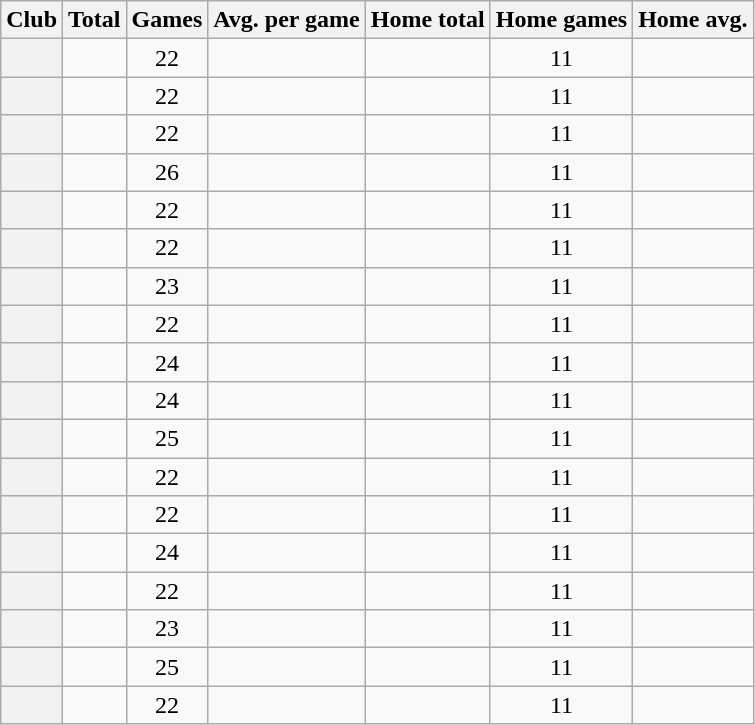<table class="wikitable plainrowheaders sortable" style="text-align:center;">
<tr>
<th>Club</th>
<th>Total</th>
<th>Games</th>
<th>Avg. per game</th>
<th>Home total</th>
<th>Home games</th>
<th>Home avg.</th>
</tr>
<tr>
<th scope="row"></th>
<td></td>
<td>22</td>
<td></td>
<td></td>
<td>11</td>
<td></td>
</tr>
<tr>
<th scope="row"></th>
<td></td>
<td>22</td>
<td></td>
<td></td>
<td>11</td>
<td></td>
</tr>
<tr>
<th scope="row"></th>
<td></td>
<td>22</td>
<td></td>
<td></td>
<td>11</td>
<td></td>
</tr>
<tr>
<th scope="row"></th>
<td></td>
<td>26</td>
<td></td>
<td></td>
<td>11</td>
<td></td>
</tr>
<tr>
<th scope="row"></th>
<td></td>
<td>22</td>
<td></td>
<td></td>
<td>11</td>
<td></td>
</tr>
<tr>
<th scope="row"></th>
<td></td>
<td>22</td>
<td></td>
<td></td>
<td>11</td>
<td></td>
</tr>
<tr>
<th scope="row"></th>
<td></td>
<td>23</td>
<td></td>
<td></td>
<td>11</td>
<td></td>
</tr>
<tr>
<th scope="row"></th>
<td></td>
<td>22</td>
<td></td>
<td></td>
<td>11</td>
<td></td>
</tr>
<tr>
<th scope="row"></th>
<td></td>
<td>24</td>
<td></td>
<td></td>
<td>11</td>
<td></td>
</tr>
<tr>
<th scope="row"></th>
<td></td>
<td>24</td>
<td></td>
<td></td>
<td>11</td>
<td></td>
</tr>
<tr>
<th scope="row"></th>
<td></td>
<td>25</td>
<td></td>
<td></td>
<td>11</td>
<td></td>
</tr>
<tr>
<th scope="row"></th>
<td></td>
<td>22</td>
<td></td>
<td></td>
<td>11</td>
<td></td>
</tr>
<tr>
<th scope="row"></th>
<td></td>
<td>22</td>
<td></td>
<td></td>
<td>11</td>
<td></td>
</tr>
<tr>
<th scope="row"></th>
<td></td>
<td>24</td>
<td></td>
<td></td>
<td>11</td>
<td></td>
</tr>
<tr>
<th scope="row"></th>
<td></td>
<td>22</td>
<td></td>
<td></td>
<td>11</td>
<td></td>
</tr>
<tr>
<th scope="row"></th>
<td></td>
<td>23</td>
<td></td>
<td></td>
<td>11</td>
<td></td>
</tr>
<tr>
<th scope="row"></th>
<td></td>
<td>25</td>
<td></td>
<td></td>
<td>11</td>
<td></td>
</tr>
<tr>
<th scope="row"></th>
<td></td>
<td>22</td>
<td></td>
<td></td>
<td>11</td>
<td></td>
</tr>
</table>
